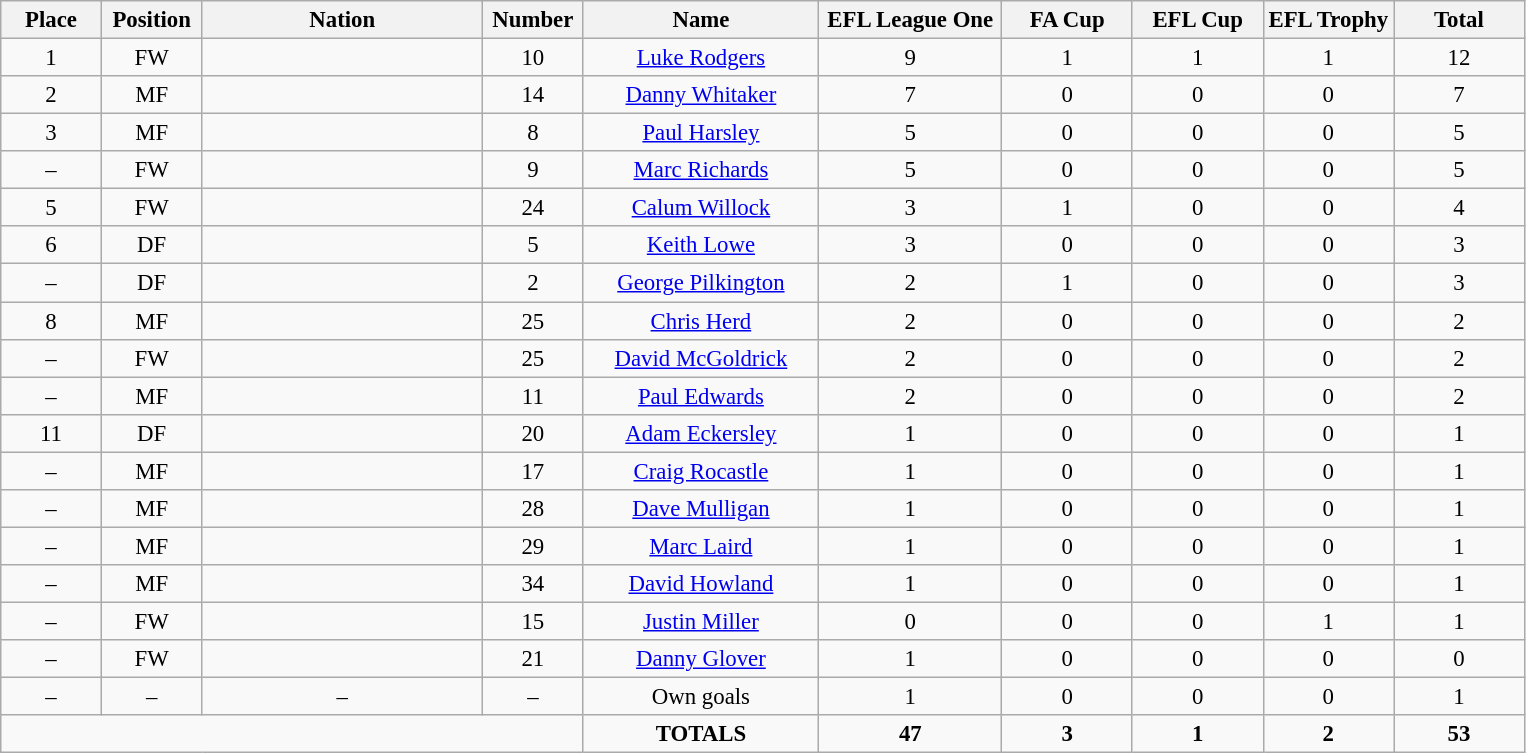<table class="wikitable" style="font-size: 95%; text-align: center;">
<tr>
<th width=60>Place</th>
<th width=60>Position</th>
<th width=180>Nation</th>
<th width=60>Number</th>
<th width=150>Name</th>
<th width=115>EFL League One</th>
<th width=80>FA Cup</th>
<th width=80>EFL Cup</th>
<th width=80>EFL Trophy</th>
<th width=80>Total</th>
</tr>
<tr>
<td>1</td>
<td>FW</td>
<td></td>
<td>10</td>
<td><a href='#'>Luke Rodgers</a></td>
<td>9</td>
<td>1</td>
<td>1</td>
<td>1</td>
<td>12</td>
</tr>
<tr>
<td>2</td>
<td>MF</td>
<td></td>
<td>14</td>
<td><a href='#'>Danny Whitaker</a></td>
<td>7</td>
<td>0</td>
<td>0</td>
<td>0</td>
<td>7</td>
</tr>
<tr>
<td>3</td>
<td>MF</td>
<td></td>
<td>8</td>
<td><a href='#'>Paul Harsley</a></td>
<td>5</td>
<td>0</td>
<td>0</td>
<td>0</td>
<td>5</td>
</tr>
<tr>
<td>–</td>
<td>FW</td>
<td></td>
<td>9</td>
<td><a href='#'>Marc Richards</a></td>
<td>5</td>
<td>0</td>
<td>0</td>
<td>0</td>
<td>5</td>
</tr>
<tr>
<td>5</td>
<td>FW</td>
<td></td>
<td>24</td>
<td><a href='#'>Calum Willock</a></td>
<td>3</td>
<td>1</td>
<td>0</td>
<td>0</td>
<td>4</td>
</tr>
<tr>
<td>6</td>
<td>DF</td>
<td></td>
<td>5</td>
<td><a href='#'>Keith Lowe</a></td>
<td>3</td>
<td>0</td>
<td>0</td>
<td>0</td>
<td>3</td>
</tr>
<tr>
<td>–</td>
<td>DF</td>
<td></td>
<td>2</td>
<td><a href='#'>George Pilkington</a></td>
<td>2</td>
<td>1</td>
<td>0</td>
<td>0</td>
<td>3</td>
</tr>
<tr>
<td>8</td>
<td>MF</td>
<td></td>
<td>25</td>
<td><a href='#'>Chris Herd</a></td>
<td>2</td>
<td>0</td>
<td>0</td>
<td>0</td>
<td>2</td>
</tr>
<tr>
<td>–</td>
<td>FW</td>
<td></td>
<td>25</td>
<td><a href='#'>David McGoldrick</a></td>
<td>2</td>
<td>0</td>
<td>0</td>
<td>0</td>
<td>2</td>
</tr>
<tr>
<td>–</td>
<td>MF</td>
<td></td>
<td>11</td>
<td><a href='#'>Paul Edwards</a></td>
<td>2</td>
<td>0</td>
<td>0</td>
<td>0</td>
<td>2</td>
</tr>
<tr>
<td>11</td>
<td>DF</td>
<td></td>
<td>20</td>
<td><a href='#'>Adam Eckersley</a></td>
<td>1</td>
<td>0</td>
<td>0</td>
<td>0</td>
<td>1</td>
</tr>
<tr>
<td>–</td>
<td>MF</td>
<td></td>
<td>17</td>
<td><a href='#'>Craig Rocastle</a></td>
<td>1</td>
<td>0</td>
<td>0</td>
<td>0</td>
<td>1</td>
</tr>
<tr>
<td>–</td>
<td>MF</td>
<td></td>
<td>28</td>
<td><a href='#'>Dave Mulligan</a></td>
<td>1</td>
<td>0</td>
<td>0</td>
<td>0</td>
<td>1</td>
</tr>
<tr>
<td>–</td>
<td>MF</td>
<td></td>
<td>29</td>
<td><a href='#'>Marc Laird</a></td>
<td>1</td>
<td>0</td>
<td>0</td>
<td>0</td>
<td>1</td>
</tr>
<tr>
<td>–</td>
<td>MF</td>
<td></td>
<td>34</td>
<td><a href='#'>David Howland</a></td>
<td>1</td>
<td>0</td>
<td>0</td>
<td>0</td>
<td>1</td>
</tr>
<tr>
<td>–</td>
<td>FW</td>
<td></td>
<td>15</td>
<td><a href='#'>Justin Miller</a></td>
<td>0</td>
<td>0</td>
<td>0</td>
<td>1</td>
<td>1</td>
</tr>
<tr>
<td>–</td>
<td>FW</td>
<td></td>
<td>21</td>
<td><a href='#'>Danny Glover</a></td>
<td>1</td>
<td>0</td>
<td>0</td>
<td>0</td>
<td>0</td>
</tr>
<tr>
<td>–</td>
<td>–</td>
<td>–</td>
<td>–</td>
<td>Own goals</td>
<td>1</td>
<td>0</td>
<td>0</td>
<td>0</td>
<td>1</td>
</tr>
<tr>
<td colspan="4"></td>
<td><strong>TOTALS</strong></td>
<td><strong>47</strong></td>
<td><strong>3</strong></td>
<td><strong>1</strong></td>
<td><strong>2</strong></td>
<td><strong>53</strong></td>
</tr>
</table>
